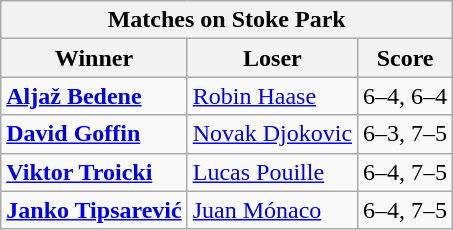<table class="wikitable">
<tr>
<th colspan=3>Matches on Stoke Park</th>
</tr>
<tr>
<th>Winner</th>
<th>Loser</th>
<th>Score</th>
</tr>
<tr>
<td><strong> <a href='#'>Aljaž Bedene</a></strong></td>
<td> <a href='#'>Robin Haase</a></td>
<td>6–4, 6–4</td>
</tr>
<tr>
<td><strong> <a href='#'>David Goffin</a></strong></td>
<td> <a href='#'>Novak Djokovic</a></td>
<td>6–3, 7–5</td>
</tr>
<tr>
<td><strong> <a href='#'>Viktor Troicki</a></strong></td>
<td> <a href='#'>Lucas Pouille</a></td>
<td>6–4, 7–5</td>
</tr>
<tr>
<td><strong> <a href='#'>Janko Tipsarević</a></strong></td>
<td> <a href='#'>Juan Mónaco</a></td>
<td>6–4, 7–5</td>
</tr>
</table>
